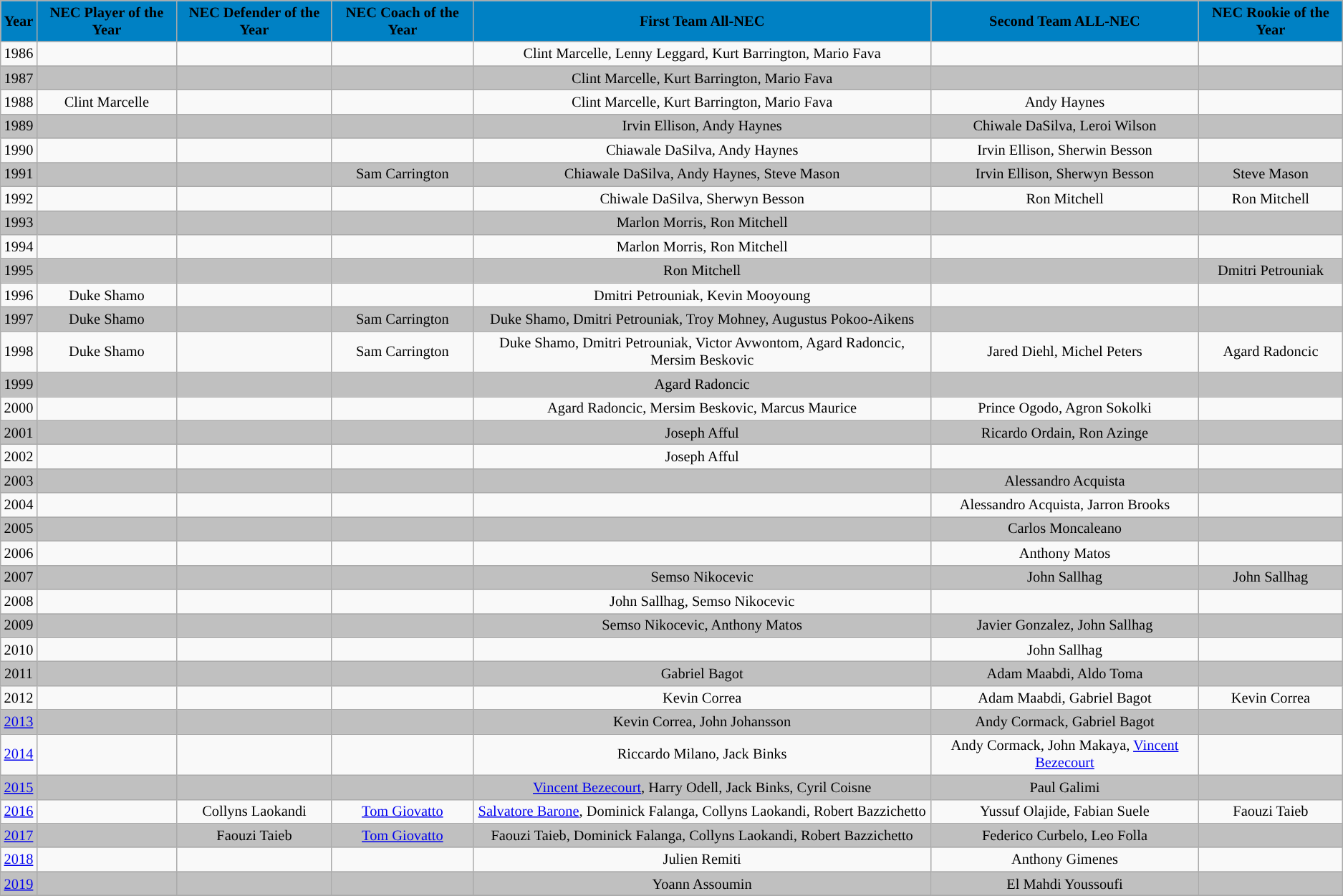<table class="wikitable collapsible autocollapse" style="font-size:85%; text-align: center;">
<tr>
<th align="center" style="background:#0081C4;"><span>Year</span></th>
<th align="center" style="background:#0081C4;"><span>NEC Player of the Year</span></th>
<th align="center" style="background:#0081C4;"><span>NEC Defender of the Year</span></th>
<th align="center" style="background:#0081C4;"><span>NEC Coach of the Year</span></th>
<th align="center" style="background:#0081C4;"><span>First Team All-NEC</span></th>
<th align="center" style="background:#0081C4;"><span>Second Team ALL-NEC</span></th>
<th align="center" style="background:#0081C4;"><span>NEC Rookie of the Year</span></th>
</tr>
<tr>
<td>1986</td>
<td></td>
<td></td>
<td></td>
<td>Clint Marcelle, Lenny Leggard, Kurt Barrington, Mario Fava</td>
<td></td>
<td></td>
</tr>
<tr>
<td style=background:silver>1987</td>
<td style=background:silver></td>
<td style=background:silver></td>
<td style=background:silver></td>
<td style=background:silver>Clint Marcelle, Kurt Barrington, Mario Fava</td>
<td style=background:silver></td>
<td style=background:silver></td>
</tr>
<tr>
<td>1988</td>
<td>Clint Marcelle</td>
<td></td>
<td></td>
<td>Clint Marcelle, Kurt Barrington, Mario Fava</td>
<td>Andy Haynes</td>
<td></td>
</tr>
<tr>
<td style=background:silver>1989</td>
<td style=background:silver></td>
<td style=background:silver></td>
<td style=background:silver></td>
<td style=background:silver>Irvin Ellison, Andy Haynes</td>
<td style=background:silver>Chiwale DaSilva, Leroi Wilson</td>
<td style=background:silver></td>
</tr>
<tr>
<td>1990</td>
<td></td>
<td></td>
<td></td>
<td>Chiawale DaSilva, Andy Haynes</td>
<td>Irvin Ellison, Sherwin Besson</td>
<td></td>
</tr>
<tr>
<td style=background:silver>1991</td>
<td style=background:silver></td>
<td style=background:silver></td>
<td style=background:silver>Sam Carrington</td>
<td style=background:silver>Chiawale DaSilva, Andy Haynes, Steve Mason</td>
<td style=background:silver>Irvin Ellison, Sherwyn Besson</td>
<td style=background:silver>Steve Mason</td>
</tr>
<tr>
<td>1992</td>
<td></td>
<td></td>
<td></td>
<td>Chiwale DaSilva, Sherwyn Besson</td>
<td>Ron Mitchell</td>
<td>Ron Mitchell</td>
</tr>
<tr>
<td style=background:silver>1993</td>
<td style=background:silver></td>
<td style=background:silver></td>
<td style=background:silver></td>
<td style=background:silver>Marlon Morris, Ron Mitchell</td>
<td style=background:silver></td>
<td style=background:silver></td>
</tr>
<tr>
<td>1994</td>
<td></td>
<td></td>
<td></td>
<td>Marlon Morris, Ron Mitchell</td>
<td></td>
<td></td>
</tr>
<tr>
<td style=background:silver>1995</td>
<td style=background:silver></td>
<td style=background:silver></td>
<td style=background:silver></td>
<td style=background:silver>Ron Mitchell</td>
<td style=background:silver></td>
<td style=background:silver>Dmitri Petrouniak</td>
</tr>
<tr>
<td>1996</td>
<td>Duke Shamo</td>
<td></td>
<td></td>
<td>Dmitri Petrouniak, Kevin Mooyoung</td>
<td></td>
<td></td>
</tr>
<tr>
<td style=background:silver>1997</td>
<td style=background:silver>Duke Shamo</td>
<td style=background:silver></td>
<td style=background:silver>Sam Carrington</td>
<td style=background:silver>Duke Shamo, Dmitri Petrouniak, Troy Mohney, Augustus Pokoo-Aikens</td>
<td style=background:silver></td>
<td style=background:silver></td>
</tr>
<tr>
<td>1998</td>
<td>Duke Shamo</td>
<td></td>
<td>Sam Carrington</td>
<td>Duke Shamo, Dmitri Petrouniak, Victor Avwontom, Agard Radoncic, Mersim Beskovic</td>
<td>Jared Diehl, Michel Peters</td>
<td>Agard Radoncic</td>
</tr>
<tr>
<td style=background:silver>1999</td>
<td style=background:silver></td>
<td style=background:silver></td>
<td style=background:silver></td>
<td style=background:silver>Agard Radoncic</td>
<td style=background:silver></td>
<td style=background:silver></td>
</tr>
<tr>
<td>2000</td>
<td></td>
<td></td>
<td></td>
<td>Agard Radoncic, Mersim Beskovic, Marcus Maurice</td>
<td>Prince Ogodo, Agron Sokolki</td>
<td></td>
</tr>
<tr>
<td style=background:silver>2001</td>
<td style=background:silver></td>
<td style=background:silver></td>
<td style=background:silver></td>
<td style=background:silver>Joseph Afful</td>
<td style=background:silver>Ricardo Ordain, Ron Azinge</td>
<td style=background:silver></td>
</tr>
<tr>
<td>2002</td>
<td></td>
<td></td>
<td></td>
<td>Joseph Afful</td>
<td></td>
<td></td>
</tr>
<tr>
<td style=background:silver>2003</td>
<td style=background:silver></td>
<td style=background:silver></td>
<td style=background:silver></td>
<td style=background:silver></td>
<td style=background:silver>Alessandro Acquista</td>
<td style=background:silver></td>
</tr>
<tr>
<td>2004</td>
<td></td>
<td></td>
<td></td>
<td></td>
<td>Alessandro Acquista, Jarron Brooks</td>
<td></td>
</tr>
<tr>
<td style=background:silver>2005</td>
<td style=background:silver></td>
<td style=background:silver></td>
<td style=background:silver></td>
<td style=background:silver></td>
<td style=background:silver>Carlos Moncaleano</td>
<td style=background:silver></td>
</tr>
<tr>
<td>2006</td>
<td></td>
<td></td>
<td></td>
<td></td>
<td>Anthony Matos</td>
<td></td>
</tr>
<tr>
<td style=background:silver>2007</td>
<td style=background:silver></td>
<td style=background:silver></td>
<td style=background:silver></td>
<td style=background:silver>Semso Nikocevic</td>
<td style=background:silver>John Sallhag</td>
<td style=background:silver>John Sallhag</td>
</tr>
<tr>
<td>2008</td>
<td></td>
<td></td>
<td></td>
<td>John Sallhag, Semso Nikocevic</td>
<td></td>
<td></td>
</tr>
<tr>
<td style=background:silver>2009</td>
<td style=background:silver></td>
<td style=background:silver></td>
<td style=background:silver></td>
<td style=background:silver>Semso Nikocevic, Anthony Matos</td>
<td style=background:silver>Javier Gonzalez, John Sallhag</td>
<td style=background:silver></td>
</tr>
<tr>
<td>2010</td>
<td></td>
<td></td>
<td></td>
<td></td>
<td>John Sallhag</td>
<td></td>
</tr>
<tr>
<td style=background:silver>2011</td>
<td style=background:silver></td>
<td style=background:silver></td>
<td style=background:silver></td>
<td style=background:silver>Gabriel Bagot</td>
<td style=background:silver>Adam Maabdi, Aldo Toma</td>
<td style=background:silver></td>
</tr>
<tr>
<td>2012</td>
<td></td>
<td></td>
<td></td>
<td>Kevin Correa</td>
<td>Adam Maabdi, Gabriel Bagot</td>
<td>Kevin Correa</td>
</tr>
<tr>
<td style=background:silver><a href='#'>2013</a></td>
<td style=background:silver></td>
<td style=background:silver></td>
<td style=background:silver></td>
<td style=background:silver>Kevin Correa, John Johansson</td>
<td style=background:silver>Andy Cormack, Gabriel Bagot</td>
<td style=background:silver></td>
</tr>
<tr>
<td><a href='#'>2014</a></td>
<td></td>
<td></td>
<td></td>
<td>Riccardo Milano, Jack Binks</td>
<td>Andy Cormack, John Makaya, <a href='#'>Vincent Bezecourt</a></td>
<td></td>
</tr>
<tr>
<td style=background:silver><a href='#'>2015</a></td>
<td style=background:silver></td>
<td style=background:silver></td>
<td style=background:silver></td>
<td style=background:silver><a href='#'>Vincent Bezecourt</a>, Harry Odell, Jack Binks, Cyril Coisne</td>
<td style=background:silver>Paul Galimi</td>
<td style=background:silver></td>
</tr>
<tr>
<td><a href='#'>2016</a></td>
<td></td>
<td>Collyns Laokandi</td>
<td><a href='#'>Tom Giovatto</a></td>
<td><a href='#'>Salvatore Barone</a>, Dominick Falanga, Collyns Laokandi, Robert Bazzichetto</td>
<td>Yussuf Olajide, Fabian Suele</td>
<td>Faouzi Taieb</td>
</tr>
<tr>
<td style=background:silver><a href='#'>2017</a></td>
<td style=background:silver></td>
<td style=background:silver>Faouzi Taieb</td>
<td style=background:silver><a href='#'>Tom Giovatto</a></td>
<td style=background:silver>Faouzi Taieb, Dominick Falanga, Collyns Laokandi, Robert Bazzichetto</td>
<td style=background:silver>Federico Curbelo, Leo Folla</td>
<td style=background:silver></td>
</tr>
<tr>
<td><a href='#'>2018</a></td>
<td></td>
<td></td>
<td></td>
<td>Julien Remiti</td>
<td>Anthony Gimenes</td>
<td></td>
</tr>
<tr>
<td style=background:silver><a href='#'>2019</a></td>
<td style=background:silver></td>
<td style=background:silver></td>
<td style=background:silver></td>
<td style=background:silver>Yoann Assoumin</td>
<td style=background:silver>El Mahdi Youssoufi</td>
<td style=background:silver></td>
</tr>
<tr>
</tr>
</table>
